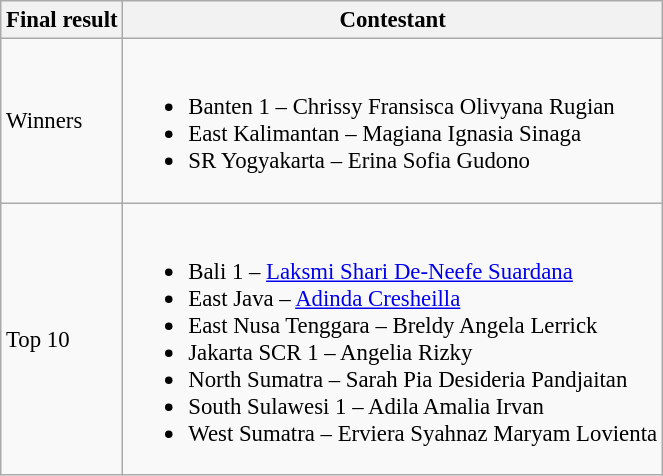<table class="wikitable" style="font-size: 95%;">
<tr>
<th>Final result</th>
<th>Contestant</th>
</tr>
<tr>
<td>Winners</td>
<td><br><ul><li>Banten 1 – Chrissy Fransisca Olivyana Rugian</li><li>East Kalimantan – Magiana Ignasia Sinaga</li><li>SR Yogyakarta – Erina Sofia Gudono</li></ul></td>
</tr>
<tr>
<td>Top 10</td>
<td><br><ul><li>Bali 1 – <a href='#'>Laksmi Shari De-Neefe Suardana</a></li><li>East Java – <a href='#'>Adinda Cresheilla</a></li><li>East Nusa Tenggara – Breldy Angela Lerrick</li><li>Jakarta SCR 1 – Angelia Rizky</li><li>North Sumatra – Sarah Pia Desideria Pandjaitan</li><li>South Sulawesi 1 – Adila Amalia Irvan</li><li>West Sumatra – Erviera Syahnaz Maryam Lovienta</li></ul></td>
</tr>
</table>
